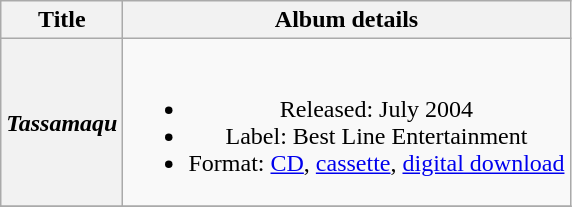<table class="wikitable plainrowheaders" style="text-align:center;">
<tr>
<th scope="col">Title</th>
<th scope="col">Album details</th>
</tr>
<tr>
<th scope="row"><em>Tassamaqu</em></th>
<td><br><ul><li>Released: July 2004</li><li>Label: Best Line Entertainment</li><li>Format: <a href='#'>CD</a>, <a href='#'>cassette</a>, <a href='#'>digital download</a></li></ul></td>
</tr>
<tr>
</tr>
</table>
